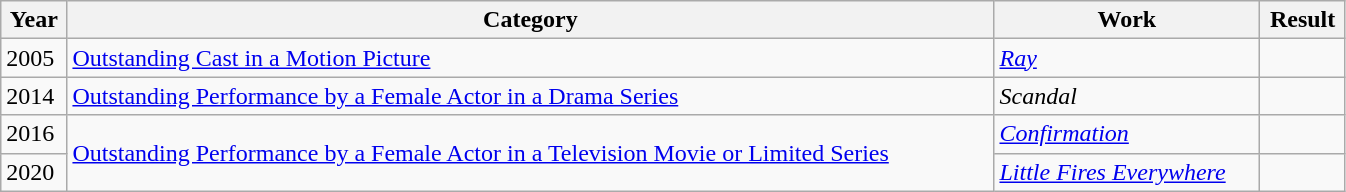<table class="wikitable" width=71%>
<tr>
<th scope="col">Year</th>
<th scope="col">Category</th>
<th scope="col">Work</th>
<th scope="col">Result</th>
</tr>
<tr>
<td>2005</td>
<td><a href='#'>Outstanding Cast in a Motion Picture</a></td>
<td><em><a href='#'>Ray</a></em></td>
<td></td>
</tr>
<tr>
<td>2014</td>
<td><a href='#'>Outstanding Performance by a Female Actor in a Drama Series</a></td>
<td><em>Scandal</em></td>
<td></td>
</tr>
<tr>
<td>2016</td>
<td rowspan="2"><a href='#'>Outstanding Performance by a Female Actor in a Television Movie or Limited Series</a></td>
<td><em><a href='#'>Confirmation</a></em></td>
<td></td>
</tr>
<tr>
<td>2020</td>
<td><em><a href='#'>Little Fires Everywhere</a></em></td>
<td></td>
</tr>
</table>
